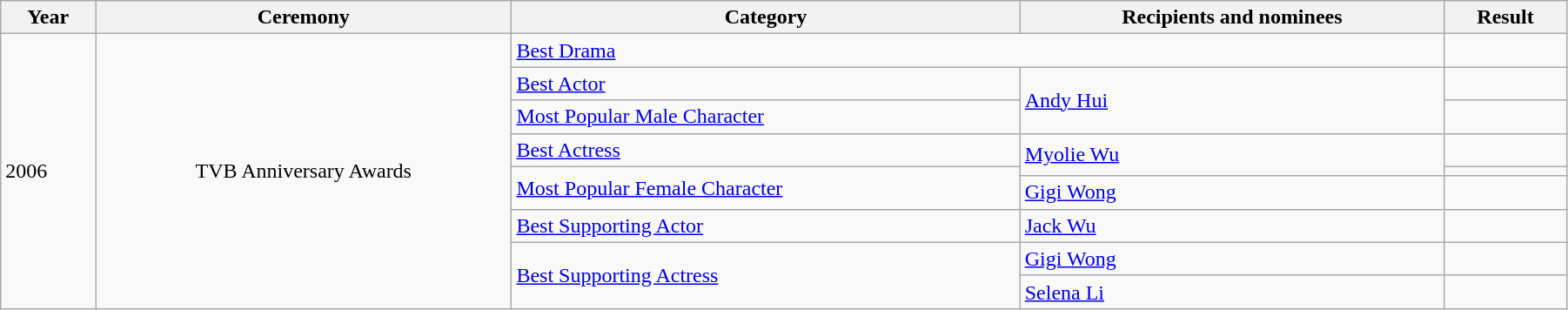<table class="wikitable" style="width:95%;" style="font-size:90%;" ;>
<tr>
<th>Year</th>
<th>Ceremony</th>
<th>Category</th>
<th>Recipients and nominees</th>
<th>Result</th>
</tr>
<tr>
<td rowspan="9">2006</td>
<td align="center" rowspan=9>TVB Anniversary Awards</td>
<td colspan=2><a href='#'>Best Drama</a></td>
<td></td>
</tr>
<tr>
<td><a href='#'>Best Actor</a></td>
<td rowspan="2"><a href='#'>Andy Hui</a></td>
<td></td>
</tr>
<tr>
<td><a href='#'>Most Popular Male Character</a></td>
<td></td>
</tr>
<tr>
<td><a href='#'>Best Actress</a></td>
<td rowspan="2"><a href='#'>Myolie Wu</a></td>
<td></td>
</tr>
<tr>
<td rowspan="2"><a href='#'>Most Popular Female Character</a></td>
<td></td>
</tr>
<tr>
<td><a href='#'>Gigi Wong</a></td>
<td></td>
</tr>
<tr>
<td><a href='#'>Best Supporting Actor</a></td>
<td><a href='#'>Jack Wu</a></td>
<td></td>
</tr>
<tr>
<td rowspan="2"><a href='#'>Best Supporting Actress</a></td>
<td><a href='#'>Gigi Wong</a></td>
<td></td>
</tr>
<tr>
<td><a href='#'>Selena Li</a></td>
<td></td>
</tr>
</table>
